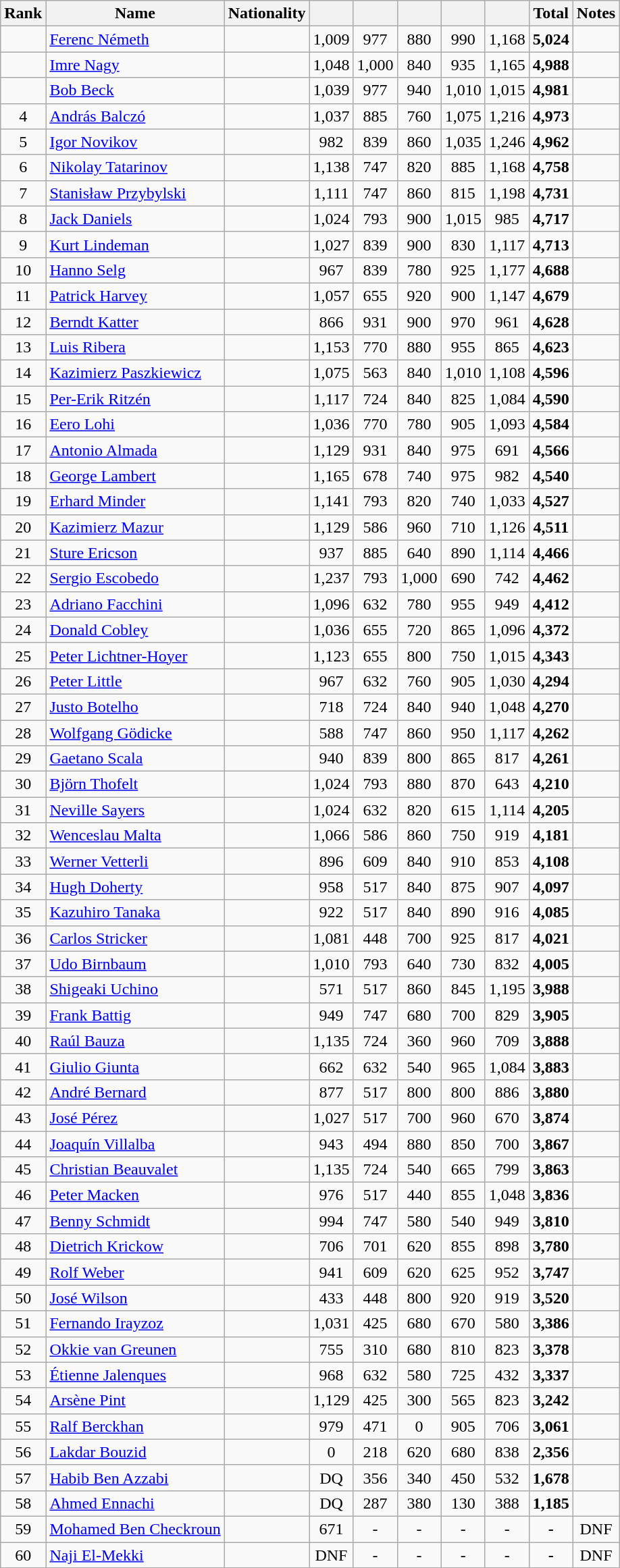<table class="wikitable sortable" style="text-align:center">
<tr>
<th>Rank</th>
<th>Name</th>
<th>Nationality</th>
<th></th>
<th></th>
<th></th>
<th></th>
<th></th>
<th>Total</th>
<th>Notes</th>
</tr>
<tr>
<td></td>
<td align=left><a href='#'>Ferenc Németh</a></td>
<td align=left></td>
<td>1,009</td>
<td>977</td>
<td>880</td>
<td>990</td>
<td>1,168</td>
<td><strong>5,024</strong></td>
<td></td>
</tr>
<tr>
<td></td>
<td align=left><a href='#'>Imre Nagy</a></td>
<td align=left></td>
<td>1,048</td>
<td>1,000</td>
<td>840</td>
<td>935</td>
<td>1,165</td>
<td><strong>4,988</strong></td>
<td></td>
</tr>
<tr>
<td></td>
<td align=left><a href='#'>Bob Beck</a></td>
<td align=left></td>
<td>1,039</td>
<td>977</td>
<td>940</td>
<td>1,010</td>
<td>1,015</td>
<td><strong>4,981</strong></td>
<td></td>
</tr>
<tr>
<td>4</td>
<td align=left><a href='#'>András Balczó</a></td>
<td align=left></td>
<td>1,037</td>
<td>885</td>
<td>760</td>
<td>1,075</td>
<td>1,216</td>
<td><strong>4,973</strong></td>
<td></td>
</tr>
<tr>
<td>5</td>
<td align=left><a href='#'>Igor Novikov</a></td>
<td align=left></td>
<td>982</td>
<td>839</td>
<td>860</td>
<td>1,035</td>
<td>1,246</td>
<td><strong>4,962</strong></td>
<td></td>
</tr>
<tr>
<td>6</td>
<td align=left><a href='#'>Nikolay Tatarinov</a></td>
<td align=left></td>
<td>1,138</td>
<td>747</td>
<td>820</td>
<td>885</td>
<td>1,168</td>
<td><strong>4,758</strong></td>
<td></td>
</tr>
<tr>
<td>7</td>
<td align=left><a href='#'>Stanisław Przybylski</a></td>
<td align=left></td>
<td>1,111</td>
<td>747</td>
<td>860</td>
<td>815</td>
<td>1,198</td>
<td><strong>4,731</strong></td>
<td></td>
</tr>
<tr>
<td>8</td>
<td align=left><a href='#'>Jack Daniels</a></td>
<td align=left></td>
<td>1,024</td>
<td>793</td>
<td>900</td>
<td>1,015</td>
<td>985</td>
<td><strong>4,717</strong></td>
<td></td>
</tr>
<tr>
<td>9</td>
<td align=left><a href='#'>Kurt Lindeman</a></td>
<td align=left></td>
<td>1,027</td>
<td>839</td>
<td>900</td>
<td>830</td>
<td>1,117</td>
<td><strong>4,713</strong></td>
<td></td>
</tr>
<tr>
<td>10</td>
<td align=left><a href='#'>Hanno Selg</a></td>
<td align=left></td>
<td>967</td>
<td>839</td>
<td>780</td>
<td>925</td>
<td>1,177</td>
<td><strong>4,688</strong></td>
<td></td>
</tr>
<tr>
<td>11</td>
<td align=left><a href='#'>Patrick Harvey</a></td>
<td align=left></td>
<td>1,057</td>
<td>655</td>
<td>920</td>
<td>900</td>
<td>1,147</td>
<td><strong>4,679</strong></td>
<td></td>
</tr>
<tr>
<td>12</td>
<td align=left><a href='#'>Berndt Katter</a></td>
<td align=left></td>
<td>866</td>
<td>931</td>
<td>900</td>
<td>970</td>
<td>961</td>
<td><strong>4,628</strong></td>
<td></td>
</tr>
<tr>
<td>13</td>
<td align=left><a href='#'>Luis Ribera</a></td>
<td align=left></td>
<td>1,153</td>
<td>770</td>
<td>880</td>
<td>955</td>
<td>865</td>
<td><strong>4,623</strong></td>
<td></td>
</tr>
<tr>
<td>14</td>
<td align=left><a href='#'>Kazimierz Paszkiewicz</a></td>
<td align=left></td>
<td>1,075</td>
<td>563</td>
<td>840</td>
<td>1,010</td>
<td>1,108</td>
<td><strong>4,596</strong></td>
<td></td>
</tr>
<tr>
<td>15</td>
<td align=left><a href='#'>Per-Erik Ritzén</a></td>
<td align=left></td>
<td>1,117</td>
<td>724</td>
<td>840</td>
<td>825</td>
<td>1,084</td>
<td><strong>4,590</strong></td>
<td></td>
</tr>
<tr>
<td>16</td>
<td align=left><a href='#'>Eero Lohi</a></td>
<td align=left></td>
<td>1,036</td>
<td>770</td>
<td>780</td>
<td>905</td>
<td>1,093</td>
<td><strong>4,584</strong></td>
<td></td>
</tr>
<tr>
<td>17</td>
<td align=left><a href='#'>Antonio Almada</a></td>
<td align=left></td>
<td>1,129</td>
<td>931</td>
<td>840</td>
<td>975</td>
<td>691</td>
<td><strong>4,566</strong></td>
<td></td>
</tr>
<tr>
<td>18</td>
<td align=left><a href='#'>George Lambert</a></td>
<td align=left></td>
<td>1,165</td>
<td>678</td>
<td>740</td>
<td>975</td>
<td>982</td>
<td><strong>4,540</strong></td>
<td></td>
</tr>
<tr>
<td>19</td>
<td align=left><a href='#'>Erhard Minder</a></td>
<td align=left></td>
<td>1,141</td>
<td>793</td>
<td>820</td>
<td>740</td>
<td>1,033</td>
<td><strong>4,527</strong></td>
<td></td>
</tr>
<tr>
<td>20</td>
<td align=left><a href='#'>Kazimierz Mazur</a></td>
<td align=left></td>
<td>1,129</td>
<td>586</td>
<td>960</td>
<td>710</td>
<td>1,126</td>
<td><strong>4,511</strong></td>
<td></td>
</tr>
<tr>
<td>21</td>
<td align=left><a href='#'>Sture Ericson</a></td>
<td align=left></td>
<td>937</td>
<td>885</td>
<td>640</td>
<td>890</td>
<td>1,114</td>
<td><strong>4,466</strong></td>
<td></td>
</tr>
<tr>
<td>22</td>
<td align=left><a href='#'>Sergio Escobedo</a></td>
<td align=left></td>
<td>1,237</td>
<td>793</td>
<td>1,000</td>
<td>690</td>
<td>742</td>
<td><strong>4,462</strong></td>
<td></td>
</tr>
<tr>
<td>23</td>
<td align=left><a href='#'>Adriano Facchini</a></td>
<td align=left></td>
<td>1,096</td>
<td>632</td>
<td>780</td>
<td>955</td>
<td>949</td>
<td><strong>4,412</strong></td>
<td></td>
</tr>
<tr>
<td>24</td>
<td align=left><a href='#'>Donald Cobley</a></td>
<td align=left></td>
<td>1,036</td>
<td>655</td>
<td>720</td>
<td>865</td>
<td>1,096</td>
<td><strong>4,372</strong></td>
<td></td>
</tr>
<tr>
<td>25</td>
<td align=left><a href='#'>Peter Lichtner-Hoyer</a></td>
<td align=left></td>
<td>1,123</td>
<td>655</td>
<td>800</td>
<td>750</td>
<td>1,015</td>
<td><strong>4,343</strong></td>
<td></td>
</tr>
<tr>
<td>26</td>
<td align=left><a href='#'>Peter Little</a></td>
<td align=left></td>
<td>967</td>
<td>632</td>
<td>760</td>
<td>905</td>
<td>1,030</td>
<td><strong>4,294</strong></td>
<td></td>
</tr>
<tr>
<td>27</td>
<td align=left><a href='#'>Justo Botelho</a></td>
<td align=left></td>
<td>718</td>
<td>724</td>
<td>840</td>
<td>940</td>
<td>1,048</td>
<td><strong>4,270</strong></td>
<td></td>
</tr>
<tr>
<td>28</td>
<td align=left><a href='#'>Wolfgang Gödicke</a></td>
<td align=left></td>
<td>588</td>
<td>747</td>
<td>860</td>
<td>950</td>
<td>1,117</td>
<td><strong>4,262</strong></td>
<td></td>
</tr>
<tr>
<td>29</td>
<td align=left><a href='#'>Gaetano Scala</a></td>
<td align=left></td>
<td>940</td>
<td>839</td>
<td>800</td>
<td>865</td>
<td>817</td>
<td><strong>4,261</strong></td>
<td></td>
</tr>
<tr>
<td>30</td>
<td align=left><a href='#'>Björn Thofelt</a></td>
<td align=left></td>
<td>1,024</td>
<td>793</td>
<td>880</td>
<td>870</td>
<td>643</td>
<td><strong>4,210</strong></td>
<td></td>
</tr>
<tr>
<td>31</td>
<td align=left><a href='#'>Neville Sayers</a></td>
<td align=left></td>
<td>1,024</td>
<td>632</td>
<td>820</td>
<td>615</td>
<td>1,114</td>
<td><strong>4,205</strong></td>
<td></td>
</tr>
<tr>
<td>32</td>
<td align=left><a href='#'>Wenceslau Malta</a></td>
<td align=left></td>
<td>1,066</td>
<td>586</td>
<td>860</td>
<td>750</td>
<td>919</td>
<td><strong>4,181</strong></td>
<td></td>
</tr>
<tr>
<td>33</td>
<td align=left><a href='#'>Werner Vetterli</a></td>
<td align=left></td>
<td>896</td>
<td>609</td>
<td>840</td>
<td>910</td>
<td>853</td>
<td><strong>4,108</strong></td>
<td></td>
</tr>
<tr>
<td>34</td>
<td align=left><a href='#'>Hugh Doherty</a></td>
<td align=left></td>
<td>958</td>
<td>517</td>
<td>840</td>
<td>875</td>
<td>907</td>
<td><strong>4,097</strong></td>
<td></td>
</tr>
<tr>
<td>35</td>
<td align=left><a href='#'>Kazuhiro Tanaka</a></td>
<td align=left></td>
<td>922</td>
<td>517</td>
<td>840</td>
<td>890</td>
<td>916</td>
<td><strong>4,085</strong></td>
<td></td>
</tr>
<tr>
<td>36</td>
<td align=left><a href='#'>Carlos Stricker</a></td>
<td align=left></td>
<td>1,081</td>
<td>448</td>
<td>700</td>
<td>925</td>
<td>817</td>
<td><strong>4,021</strong></td>
<td></td>
</tr>
<tr>
<td>37</td>
<td align=left><a href='#'>Udo Birnbaum</a></td>
<td align=left></td>
<td>1,010</td>
<td>793</td>
<td>640</td>
<td>730</td>
<td>832</td>
<td><strong>4,005</strong></td>
<td></td>
</tr>
<tr>
<td>38</td>
<td align=left><a href='#'>Shigeaki Uchino</a></td>
<td align=left></td>
<td>571</td>
<td>517</td>
<td>860</td>
<td>845</td>
<td>1,195</td>
<td><strong>3,988</strong></td>
<td></td>
</tr>
<tr>
<td>39</td>
<td align=left><a href='#'>Frank Battig</a></td>
<td align=left></td>
<td>949</td>
<td>747</td>
<td>680</td>
<td>700</td>
<td>829</td>
<td><strong>3,905</strong></td>
<td></td>
</tr>
<tr>
<td>40</td>
<td align=left><a href='#'>Raúl Bauza</a></td>
<td align=left></td>
<td>1,135</td>
<td>724</td>
<td>360</td>
<td>960</td>
<td>709</td>
<td><strong>3,888</strong></td>
<td></td>
</tr>
<tr>
<td>41</td>
<td align=left><a href='#'>Giulio Giunta</a></td>
<td align=left></td>
<td>662</td>
<td>632</td>
<td>540</td>
<td>965</td>
<td>1,084</td>
<td><strong>3,883</strong></td>
<td></td>
</tr>
<tr>
<td>42</td>
<td align=left><a href='#'>André Bernard</a></td>
<td align=left></td>
<td>877</td>
<td>517</td>
<td>800</td>
<td>800</td>
<td>886</td>
<td><strong>3,880</strong></td>
<td></td>
</tr>
<tr>
<td>43</td>
<td align=left><a href='#'>José Pérez</a></td>
<td align=left></td>
<td>1,027</td>
<td>517</td>
<td>700</td>
<td>960</td>
<td>670</td>
<td><strong>3,874</strong></td>
<td></td>
</tr>
<tr>
<td>44</td>
<td align=left><a href='#'>Joaquín Villalba</a></td>
<td align=left></td>
<td>943</td>
<td>494</td>
<td>880</td>
<td>850</td>
<td>700</td>
<td><strong>3,867</strong></td>
<td></td>
</tr>
<tr>
<td>45</td>
<td align=left><a href='#'>Christian Beauvalet</a></td>
<td align=left></td>
<td>1,135</td>
<td>724</td>
<td>540</td>
<td>665</td>
<td>799</td>
<td><strong>3,863</strong></td>
<td></td>
</tr>
<tr>
<td>46</td>
<td align=left><a href='#'>Peter Macken</a></td>
<td align=left></td>
<td>976</td>
<td>517</td>
<td>440</td>
<td>855</td>
<td>1,048</td>
<td><strong>3,836</strong></td>
<td></td>
</tr>
<tr>
<td>47</td>
<td align=left><a href='#'>Benny Schmidt</a></td>
<td align=left></td>
<td>994</td>
<td>747</td>
<td>580</td>
<td>540</td>
<td>949</td>
<td><strong>3,810</strong></td>
<td></td>
</tr>
<tr>
<td>48</td>
<td align=left><a href='#'>Dietrich Krickow</a></td>
<td align=left></td>
<td>706</td>
<td>701</td>
<td>620</td>
<td>855</td>
<td>898</td>
<td><strong>3,780</strong></td>
<td></td>
</tr>
<tr>
<td>49</td>
<td align=left><a href='#'>Rolf Weber</a></td>
<td align=left></td>
<td>941</td>
<td>609</td>
<td>620</td>
<td>625</td>
<td>952</td>
<td><strong>3,747</strong></td>
<td></td>
</tr>
<tr>
<td>50</td>
<td align=left><a href='#'>José Wilson</a></td>
<td align=left></td>
<td>433</td>
<td>448</td>
<td>800</td>
<td>920</td>
<td>919</td>
<td><strong>3,520</strong></td>
<td></td>
</tr>
<tr>
<td>51</td>
<td align=left><a href='#'>Fernando Irayzoz</a></td>
<td align=left></td>
<td>1,031</td>
<td>425</td>
<td>680</td>
<td>670</td>
<td>580</td>
<td><strong>3,386</strong></td>
<td></td>
</tr>
<tr>
<td>52</td>
<td align=left><a href='#'>Okkie van Greunen</a></td>
<td align=left></td>
<td>755</td>
<td>310</td>
<td>680</td>
<td>810</td>
<td>823</td>
<td><strong>3,378</strong></td>
<td></td>
</tr>
<tr>
<td>53</td>
<td align=left><a href='#'>Étienne Jalenques</a></td>
<td align=left></td>
<td>968</td>
<td>632</td>
<td>580</td>
<td>725</td>
<td>432</td>
<td><strong>3,337</strong></td>
<td></td>
</tr>
<tr>
<td>54</td>
<td align=left><a href='#'>Arsène Pint</a></td>
<td align=left></td>
<td>1,129</td>
<td>425</td>
<td>300</td>
<td>565</td>
<td>823</td>
<td><strong>3,242</strong></td>
<td></td>
</tr>
<tr>
<td>55</td>
<td align=left><a href='#'>Ralf Berckhan</a></td>
<td align=left></td>
<td>979</td>
<td>471</td>
<td>0</td>
<td>905</td>
<td>706</td>
<td><strong>3,061</strong></td>
<td></td>
</tr>
<tr>
<td>56</td>
<td align=left><a href='#'>Lakdar Bouzid</a></td>
<td align=left></td>
<td>0</td>
<td>218</td>
<td>620</td>
<td>680</td>
<td>838</td>
<td><strong>2,356</strong></td>
<td></td>
</tr>
<tr>
<td>57</td>
<td align=left><a href='#'>Habib Ben Azzabi</a></td>
<td align=left></td>
<td>DQ</td>
<td>356</td>
<td>340</td>
<td>450</td>
<td>532</td>
<td><strong>1,678</strong></td>
<td></td>
</tr>
<tr>
<td>58</td>
<td align=left><a href='#'>Ahmed Ennachi</a></td>
<td align=left></td>
<td>DQ</td>
<td>287</td>
<td>380</td>
<td>130</td>
<td>388</td>
<td><strong>1,185</strong></td>
<td></td>
</tr>
<tr>
<td>59</td>
<td align=left><a href='#'>Mohamed Ben Checkroun</a></td>
<td align=left></td>
<td>671</td>
<td>-</td>
<td>-</td>
<td>-</td>
<td>-</td>
<td><strong>-</strong></td>
<td>DNF</td>
</tr>
<tr>
<td>60</td>
<td align=left><a href='#'>Naji El-Mekki</a></td>
<td align=left></td>
<td>DNF</td>
<td>-</td>
<td>-</td>
<td>-</td>
<td>-</td>
<td><strong>-</strong></td>
<td>DNF</td>
</tr>
<tr>
</tr>
</table>
